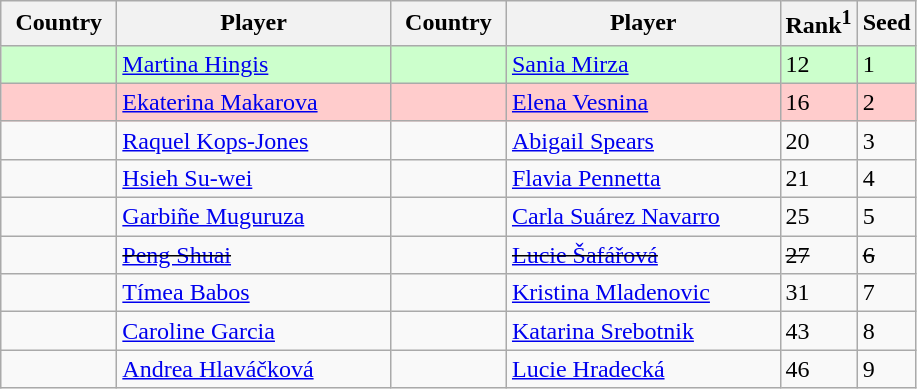<table class="sortable wikitable">
<tr>
<th width="70">Country</th>
<th width="175">Player</th>
<th width="70">Country</th>
<th width="175">Player</th>
<th>Rank<sup>1</sup></th>
<th>Seed</th>
</tr>
<tr style="background:#cfc;">
<td></td>
<td><a href='#'>Martina Hingis</a></td>
<td></td>
<td><a href='#'>Sania Mirza</a></td>
<td>12</td>
<td>1</td>
</tr>
<tr style="background:#fcc;">
<td></td>
<td><a href='#'>Ekaterina Makarova</a></td>
<td></td>
<td><a href='#'>Elena Vesnina</a></td>
<td>16</td>
<td>2</td>
</tr>
<tr>
<td></td>
<td><a href='#'>Raquel Kops-Jones</a></td>
<td></td>
<td><a href='#'>Abigail Spears</a></td>
<td>20</td>
<td>3</td>
</tr>
<tr>
<td></td>
<td><a href='#'>Hsieh Su-wei</a></td>
<td></td>
<td><a href='#'>Flavia Pennetta</a></td>
<td>21</td>
<td>4</td>
</tr>
<tr>
<td></td>
<td><a href='#'>Garbiñe Muguruza</a></td>
<td></td>
<td><a href='#'>Carla Suárez Navarro</a></td>
<td>25</td>
<td>5</td>
</tr>
<tr>
<td><s></s></td>
<td><s><a href='#'>Peng Shuai</a></s></td>
<td><s></s></td>
<td><s><a href='#'>Lucie Šafářová</a></s></td>
<td><s>27</s></td>
<td><s>6</s></td>
</tr>
<tr>
<td></td>
<td><a href='#'>Tímea Babos</a></td>
<td></td>
<td><a href='#'>Kristina Mladenovic</a></td>
<td>31</td>
<td>7</td>
</tr>
<tr>
<td></td>
<td><a href='#'>Caroline Garcia</a></td>
<td></td>
<td><a href='#'>Katarina Srebotnik</a></td>
<td>43</td>
<td>8</td>
</tr>
<tr>
<td></td>
<td><a href='#'>Andrea Hlaváčková</a></td>
<td></td>
<td><a href='#'>Lucie Hradecká</a></td>
<td>46</td>
<td>9</td>
</tr>
</table>
